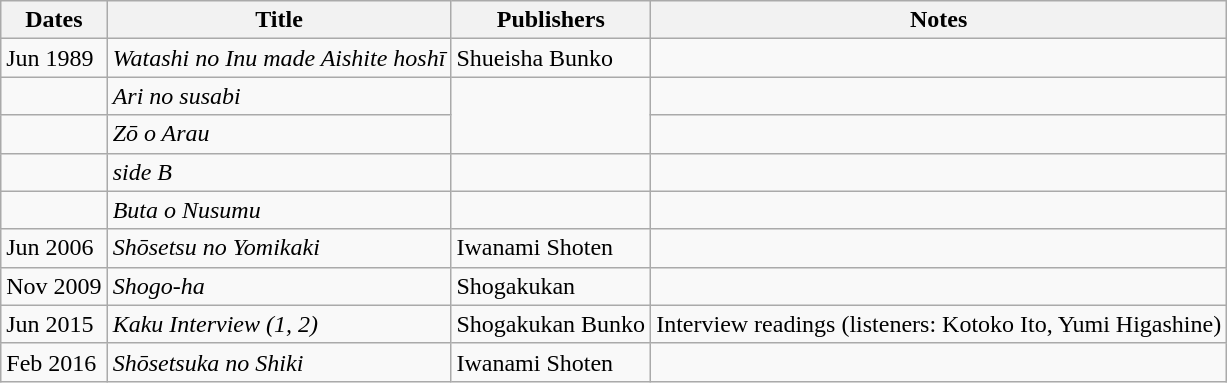<table class="wikitable">
<tr>
<th>Dates</th>
<th>Title</th>
<th>Publishers</th>
<th>Notes</th>
</tr>
<tr>
<td>Jun 1989</td>
<td><em>Watashi no Inu made Aishite hoshī</em></td>
<td>Shueisha Bunko</td>
<td></td>
</tr>
<tr>
<td></td>
<td><em>Ari no susabi</em></td>
<td rowspan="2"></td>
<td></td>
</tr>
<tr>
<td></td>
<td><em>Zō o Arau</em></td>
<td></td>
</tr>
<tr>
<td></td>
<td><em>side B</em></td>
<td></td>
<td></td>
</tr>
<tr>
<td></td>
<td><em>Buta o Nusumu</em></td>
<td></td>
<td></td>
</tr>
<tr>
<td>Jun 2006</td>
<td><em>Shōsetsu no Yomikaki</em></td>
<td>Iwanami Shoten</td>
<td></td>
</tr>
<tr>
<td>Nov 2009</td>
<td><em>Shogo-ha</em></td>
<td>Shogakukan</td>
<td></td>
</tr>
<tr>
<td>Jun 2015</td>
<td><em>Kaku Interview (1, 2)</em></td>
<td>Shogakukan Bunko</td>
<td>Interview readings (listeners: Kotoko Ito, Yumi Higashine)</td>
</tr>
<tr>
<td>Feb 2016</td>
<td><em>Shōsetsuka no Shiki</em></td>
<td>Iwanami Shoten</td>
<td></td>
</tr>
</table>
